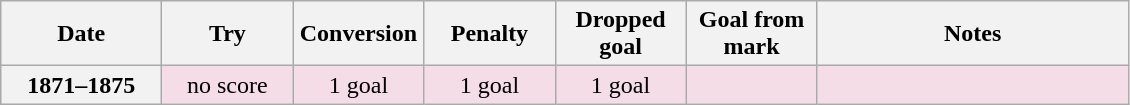<table class="wikitable">
<tr>
<th scope="col" width="100px">Date</th>
<th scope="col" width="80px">Try</th>
<th scope="col" width="80px">Conversion</th>
<th scope="col" width="80px">Penalty</th>
<th scope="col" width="80px">Dropped goal</th>
<th scope="col" width="80px">Goal from mark</th>
<th scope="col" width="200px">Notes</th>
</tr>
<tr style="text-align:center; background:#F4DDE7;">
<th rowspan="2">1871–1875</th>
<td>no score</td>
<td>1 goal</td>
<td>1 goal</td>
<td>1 goal</td>
<td></td>
<td rowspan="4"><br></td>
</tr>
</table>
